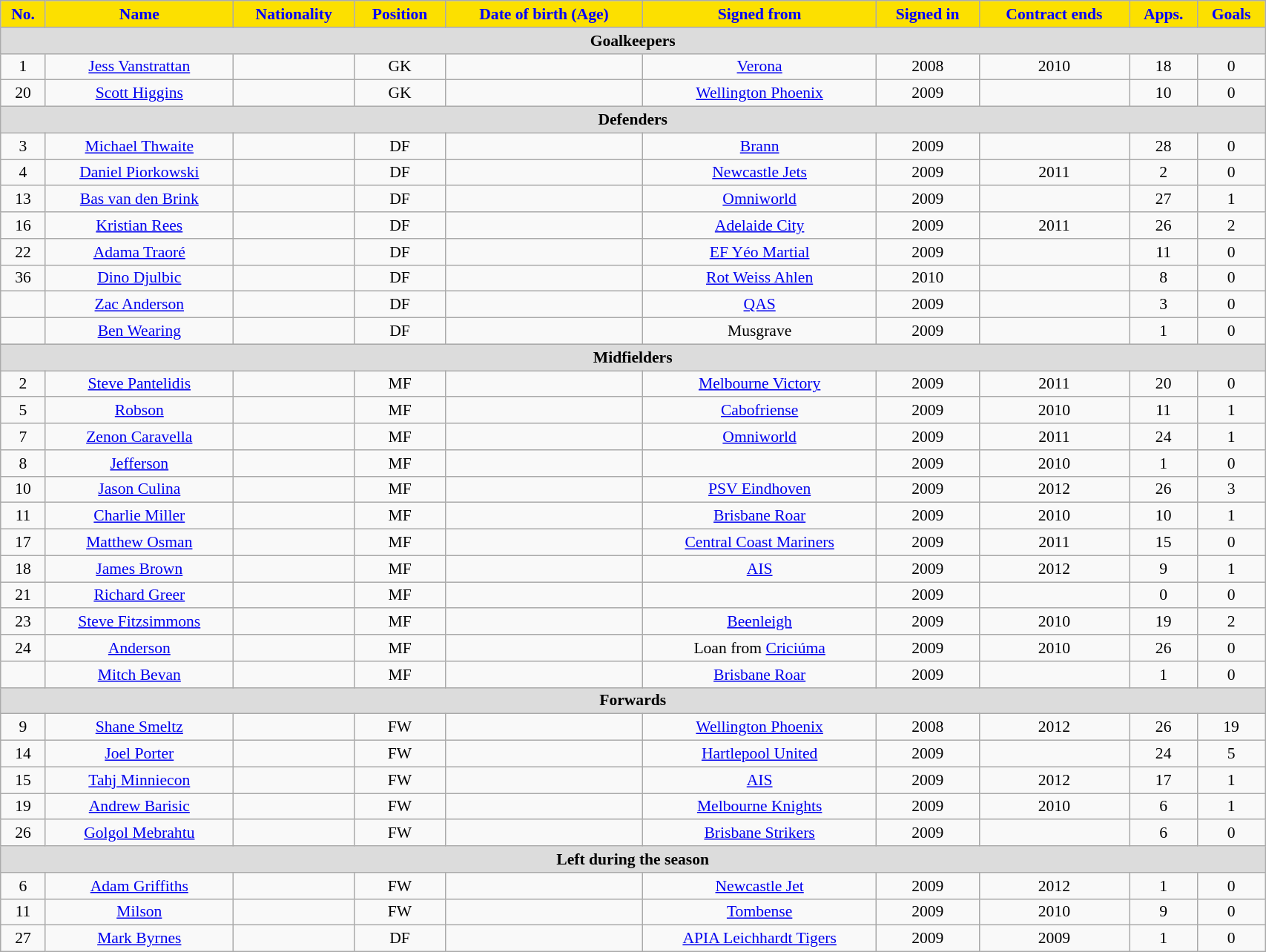<table class="wikitable" style="text-align:center; font-size:90%; width:90%;">
<tr>
<th style="background:#FCE000; color:blue; text-align:center;">No.</th>
<th style="background:#FCE000; color:blue; text-align:center;">Name</th>
<th style="background:#FCE000; color:blue; text-align:center;">Nationality</th>
<th style="background:#FCE000; color:blue; text-align:center;">Position</th>
<th style="background:#FCE000; color:blue; text-align:center;">Date of birth (Age)</th>
<th style="background:#FCE000; color:blue; text-align:center;">Signed from</th>
<th style="background:#FCE000; color:blue; text-align:center;">Signed in</th>
<th style="background:#FCE000; color:blue; text-align:center;">Contract ends</th>
<th style="background:#FCE000; color:blue; text-align:center;">Apps.</th>
<th style="background:#FCE000; color:blue; text-align:center;">Goals</th>
</tr>
<tr>
<th colspan="11" style="background:#dcdcdc; text-align:center;">Goalkeepers</th>
</tr>
<tr>
<td>1</td>
<td><a href='#'>Jess Vanstrattan</a></td>
<td></td>
<td>GK</td>
<td></td>
<td><a href='#'>Verona</a></td>
<td>2008</td>
<td>2010</td>
<td>18</td>
<td>0</td>
</tr>
<tr>
<td>20</td>
<td><a href='#'>Scott Higgins</a></td>
<td></td>
<td>GK</td>
<td></td>
<td><a href='#'>Wellington Phoenix</a></td>
<td>2009</td>
<td></td>
<td>10</td>
<td>0</td>
</tr>
<tr>
<th colspan="11" style="background:#dcdcdc; text-align:center;">Defenders</th>
</tr>
<tr>
<td>3</td>
<td><a href='#'>Michael Thwaite</a></td>
<td></td>
<td>DF</td>
<td></td>
<td><a href='#'>Brann</a></td>
<td>2009</td>
<td></td>
<td>28</td>
<td>0</td>
</tr>
<tr>
<td>4</td>
<td><a href='#'>Daniel Piorkowski</a></td>
<td></td>
<td>DF</td>
<td></td>
<td><a href='#'>Newcastle Jets</a></td>
<td>2009</td>
<td>2011</td>
<td>2</td>
<td>0</td>
</tr>
<tr>
<td>13</td>
<td><a href='#'>Bas van den Brink</a></td>
<td></td>
<td>DF</td>
<td></td>
<td><a href='#'>Omniworld</a></td>
<td>2009</td>
<td></td>
<td>27</td>
<td>1</td>
</tr>
<tr>
<td>16</td>
<td><a href='#'>Kristian Rees</a></td>
<td></td>
<td>DF</td>
<td></td>
<td><a href='#'>Adelaide City</a></td>
<td>2009</td>
<td>2011</td>
<td>26</td>
<td>2</td>
</tr>
<tr>
<td>22</td>
<td><a href='#'>Adama Traoré</a></td>
<td></td>
<td>DF</td>
<td></td>
<td><a href='#'>EF Yéo Martial</a></td>
<td>2009</td>
<td></td>
<td>11</td>
<td>0</td>
</tr>
<tr>
<td>36</td>
<td><a href='#'>Dino Djulbic</a></td>
<td></td>
<td>DF</td>
<td></td>
<td><a href='#'>Rot Weiss Ahlen</a></td>
<td>2010</td>
<td></td>
<td>8</td>
<td>0</td>
</tr>
<tr>
<td></td>
<td><a href='#'>Zac Anderson</a></td>
<td></td>
<td>DF</td>
<td></td>
<td><a href='#'>QAS</a></td>
<td>2009</td>
<td></td>
<td>3</td>
<td>0</td>
</tr>
<tr>
<td></td>
<td><a href='#'>Ben Wearing</a></td>
<td></td>
<td>DF</td>
<td></td>
<td>Musgrave</td>
<td>2009</td>
<td></td>
<td>1</td>
<td>0</td>
</tr>
<tr>
<th colspan="11" style="background:#dcdcdc; text-align:center;">Midfielders</th>
</tr>
<tr>
<td>2</td>
<td><a href='#'>Steve Pantelidis</a></td>
<td></td>
<td>MF</td>
<td></td>
<td><a href='#'>Melbourne Victory</a></td>
<td>2009</td>
<td>2011</td>
<td>20</td>
<td>0</td>
</tr>
<tr>
<td>5</td>
<td><a href='#'>Robson</a></td>
<td></td>
<td>MF</td>
<td></td>
<td><a href='#'>Cabofriense</a></td>
<td>2009</td>
<td>2010</td>
<td>11</td>
<td>1</td>
</tr>
<tr>
<td>7</td>
<td><a href='#'>Zenon Caravella</a></td>
<td></td>
<td>MF</td>
<td></td>
<td><a href='#'>Omniworld</a></td>
<td>2009</td>
<td>2011</td>
<td>24</td>
<td>1</td>
</tr>
<tr>
<td>8</td>
<td><a href='#'>Jefferson</a></td>
<td></td>
<td>MF</td>
<td></td>
<td></td>
<td>2009</td>
<td>2010</td>
<td>1</td>
<td>0</td>
</tr>
<tr>
<td>10</td>
<td><a href='#'>Jason Culina</a></td>
<td></td>
<td>MF</td>
<td></td>
<td><a href='#'>PSV Eindhoven</a></td>
<td>2009</td>
<td>2012</td>
<td>26</td>
<td>3</td>
</tr>
<tr>
<td>11</td>
<td><a href='#'>Charlie Miller</a></td>
<td></td>
<td>MF</td>
<td></td>
<td><a href='#'>Brisbane Roar</a></td>
<td>2009</td>
<td>2010</td>
<td>10</td>
<td>1</td>
</tr>
<tr>
<td>17</td>
<td><a href='#'>Matthew Osman</a></td>
<td></td>
<td>MF</td>
<td></td>
<td><a href='#'>Central Coast Mariners</a></td>
<td>2009</td>
<td>2011</td>
<td>15</td>
<td>0</td>
</tr>
<tr>
<td>18</td>
<td><a href='#'>James Brown</a></td>
<td></td>
<td>MF</td>
<td></td>
<td><a href='#'>AIS</a></td>
<td>2009</td>
<td>2012</td>
<td>9</td>
<td>1</td>
</tr>
<tr>
<td>21</td>
<td><a href='#'>Richard Greer</a></td>
<td></td>
<td>MF</td>
<td></td>
<td></td>
<td>2009</td>
<td></td>
<td>0</td>
<td>0</td>
</tr>
<tr>
<td>23</td>
<td><a href='#'>Steve Fitzsimmons</a></td>
<td></td>
<td>MF</td>
<td></td>
<td><a href='#'>Beenleigh</a></td>
<td>2009</td>
<td>2010</td>
<td>19</td>
<td>2</td>
</tr>
<tr>
<td>24</td>
<td><a href='#'>Anderson</a></td>
<td></td>
<td>MF</td>
<td></td>
<td>Loan from <a href='#'>Criciúma</a></td>
<td>2009</td>
<td>2010</td>
<td>26</td>
<td>0</td>
</tr>
<tr>
<td></td>
<td><a href='#'>Mitch Bevan</a></td>
<td></td>
<td>MF</td>
<td></td>
<td><a href='#'>Brisbane Roar</a></td>
<td>2009</td>
<td></td>
<td>1</td>
<td>0</td>
</tr>
<tr>
<th colspan="11" style="background:#dcdcdc; text-align:center;">Forwards</th>
</tr>
<tr>
<td>9</td>
<td><a href='#'>Shane Smeltz</a></td>
<td></td>
<td>FW</td>
<td></td>
<td><a href='#'>Wellington Phoenix</a></td>
<td>2008</td>
<td>2012</td>
<td>26</td>
<td>19</td>
</tr>
<tr>
<td>14</td>
<td><a href='#'>Joel Porter</a></td>
<td></td>
<td>FW</td>
<td></td>
<td><a href='#'>Hartlepool United</a></td>
<td>2009</td>
<td></td>
<td>24</td>
<td>5</td>
</tr>
<tr>
<td>15</td>
<td><a href='#'>Tahj Minniecon</a></td>
<td></td>
<td>FW</td>
<td></td>
<td><a href='#'>AIS</a></td>
<td>2009</td>
<td>2012</td>
<td>17</td>
<td>1</td>
</tr>
<tr>
<td>19</td>
<td><a href='#'>Andrew Barisic</a></td>
<td></td>
<td>FW</td>
<td></td>
<td><a href='#'>Melbourne Knights</a></td>
<td>2009</td>
<td>2010</td>
<td>6</td>
<td>1</td>
</tr>
<tr>
<td>26</td>
<td><a href='#'>Golgol Mebrahtu</a></td>
<td></td>
<td>FW</td>
<td></td>
<td><a href='#'>Brisbane Strikers</a></td>
<td>2009</td>
<td></td>
<td>6</td>
<td>0</td>
</tr>
<tr>
<th colspan="11" style="background:#dcdcdc; text-align:center;">Left during the season</th>
</tr>
<tr>
<td>6</td>
<td><a href='#'>Adam Griffiths</a></td>
<td></td>
<td>FW</td>
<td></td>
<td><a href='#'>Newcastle Jet</a></td>
<td>2009</td>
<td>2012</td>
<td>1</td>
<td>0</td>
</tr>
<tr>
<td>11</td>
<td><a href='#'>Milson</a></td>
<td></td>
<td>FW</td>
<td></td>
<td><a href='#'>Tombense</a></td>
<td>2009</td>
<td>2010</td>
<td>9</td>
<td>0</td>
</tr>
<tr>
<td>27</td>
<td><a href='#'>Mark Byrnes</a></td>
<td></td>
<td>DF</td>
<td></td>
<td><a href='#'>APIA Leichhardt Tigers</a></td>
<td>2009</td>
<td>2009</td>
<td>1</td>
<td>0</td>
</tr>
</table>
